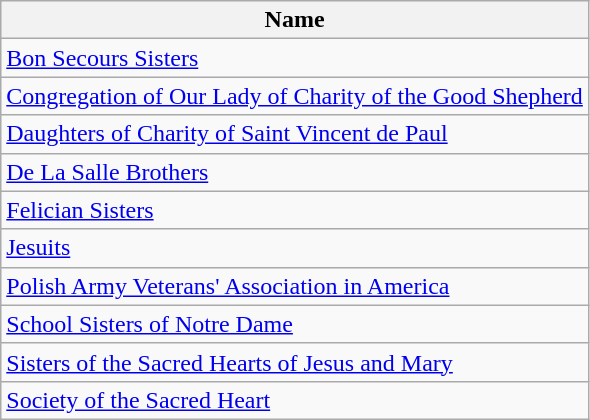<table class="wikitable">
<tr>
<th scope=col>Name</th>
</tr>
<tr>
<td><a href='#'>Bon Secours Sisters</a></td>
</tr>
<tr>
<td><a href='#'>Congregation of Our Lady of Charity of the Good Shepherd</a></td>
</tr>
<tr>
<td><a href='#'>Daughters of Charity of Saint Vincent de Paul</a></td>
</tr>
<tr>
<td><a href='#'>De La Salle Brothers</a></td>
</tr>
<tr>
<td><a href='#'>Felician Sisters</a></td>
</tr>
<tr>
<td><a href='#'>Jesuits</a></td>
</tr>
<tr>
<td><a href='#'>Polish Army Veterans' Association in America</a></td>
</tr>
<tr>
<td><a href='#'>School Sisters of Notre Dame</a></td>
</tr>
<tr>
<td><a href='#'>Sisters of the Sacred Hearts of Jesus and Mary</a></td>
</tr>
<tr>
<td><a href='#'>Society of the Sacred Heart</a></td>
</tr>
</table>
